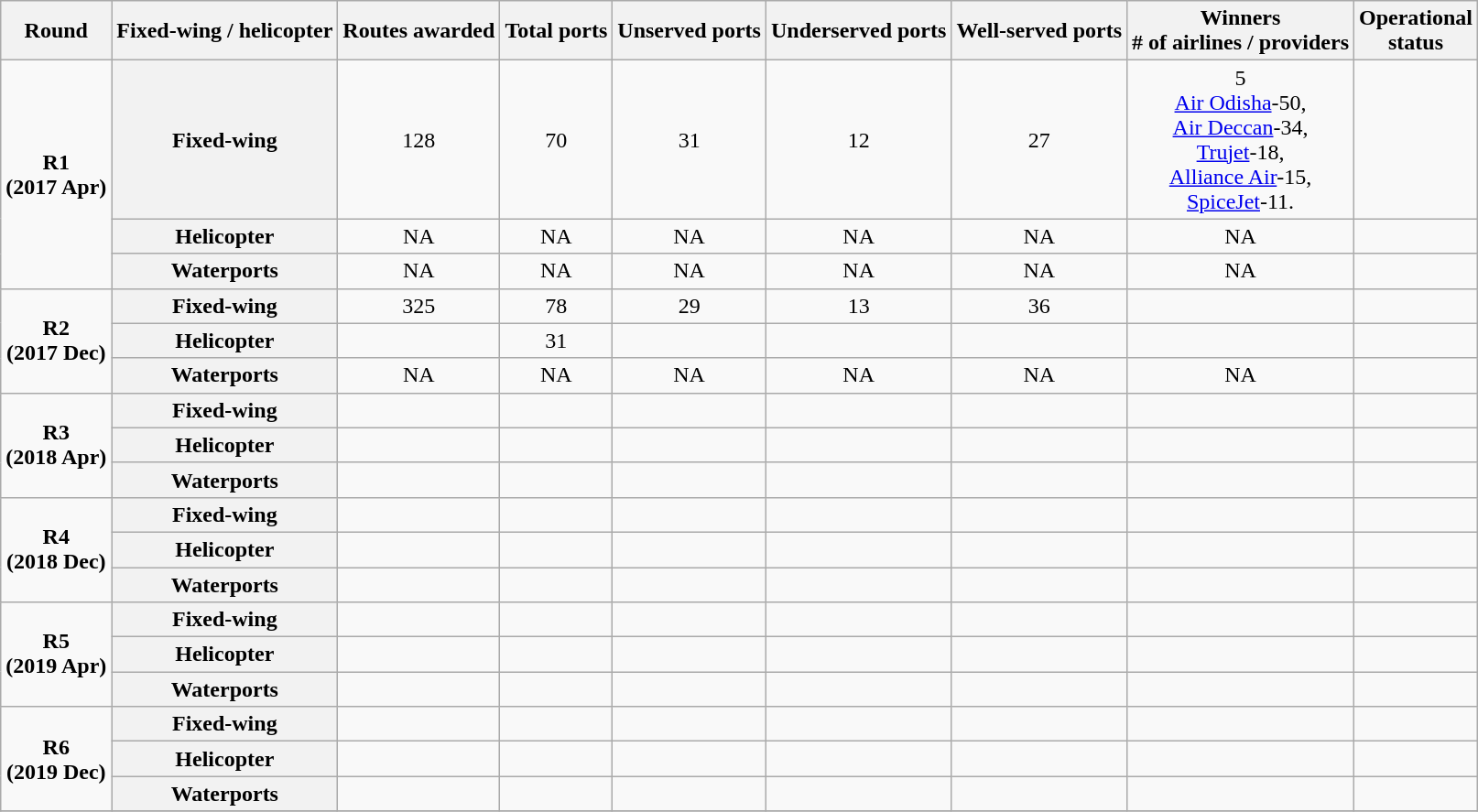<table class="wikitable" style="text-align: center;">
<tr>
<th>Round</th>
<th>Fixed-wing / helicopter</th>
<th>Routes awarded</th>
<th>Total ports</th>
<th>Unserved ports</th>
<th>Underserved ports</th>
<th>Well-served ports</th>
<th>Winners<br># of airlines / providers</th>
<th>Operational<br>status  </th>
</tr>
<tr>
<td rowspan="3"><strong>R1</strong><br><strong>(2017 Apr)</strong></td>
<th>Fixed-wing</th>
<td>128 </td>
<td>70 </td>
<td>31 </td>
<td>12 </td>
<td>27 </td>
<td>5<br><a href='#'>Air Odisha</a>-50,<br><a href='#'>Air Deccan</a>-34,<br><a href='#'>Trujet</a>-18,<br><a href='#'>Alliance Air</a>-15,<br><a href='#'>SpiceJet</a>-11.</td>
<td></td>
</tr>
<tr>
<th>Helicopter</th>
<td>NA </td>
<td>NA </td>
<td>NA </td>
<td>NA </td>
<td>NA </td>
<td>NA </td>
<td></td>
</tr>
<tr>
<th>Waterports</th>
<td>NA </td>
<td>NA </td>
<td>NA </td>
<td>NA </td>
<td>NA </td>
<td>NA </td>
<td></td>
</tr>
<tr>
<td rowspan="3"><strong>R2</strong><br><strong>(2017 Dec)</strong></td>
<th>Fixed-wing</th>
<td>325  </td>
<td>78  </td>
<td>29  </td>
<td>13  </td>
<td>36  </td>
<td></td>
<td></td>
</tr>
<tr>
<th>Helicopter</th>
<td></td>
<td>31  </td>
<td> </td>
<td></td>
<td></td>
<td></td>
<td></td>
</tr>
<tr>
<th>Waterports</th>
<td>NA </td>
<td>NA </td>
<td>NA </td>
<td>NA </td>
<td>NA </td>
<td>NA </td>
<td></td>
</tr>
<tr>
<td rowspan="3"><strong>R3</strong><br><strong>(2018 Apr)</strong></td>
<th>Fixed-wing</th>
<td></td>
<td></td>
<td></td>
<td></td>
<td></td>
<td></td>
<td></td>
</tr>
<tr>
<th>Helicopter</th>
<td></td>
<td></td>
<td></td>
<td></td>
<td></td>
<td></td>
<td></td>
</tr>
<tr>
<th>Waterports</th>
<td></td>
<td></td>
<td></td>
<td></td>
<td></td>
<td></td>
<td></td>
</tr>
<tr>
<td rowspan="3"><strong>R4</strong><br><strong>(2018 Dec)</strong></td>
<th>Fixed-wing</th>
<td></td>
<td></td>
<td></td>
<td></td>
<td></td>
<td></td>
<td></td>
</tr>
<tr>
<th>Helicopter</th>
<td></td>
<td></td>
<td></td>
<td></td>
<td></td>
<td></td>
<td></td>
</tr>
<tr>
<th>Waterports</th>
<td></td>
<td></td>
<td></td>
<td></td>
<td></td>
<td></td>
<td></td>
</tr>
<tr>
<td rowspan="3"><strong>R5</strong><br><strong>(2019 Apr)</strong></td>
<th>Fixed-wing</th>
<td></td>
<td></td>
<td></td>
<td></td>
<td></td>
<td></td>
<td></td>
</tr>
<tr>
<th>Helicopter</th>
<td></td>
<td></td>
<td></td>
<td></td>
<td></td>
<td></td>
<td></td>
</tr>
<tr>
<th>Waterports</th>
<td></td>
<td></td>
<td></td>
<td></td>
<td></td>
<td></td>
<td></td>
</tr>
<tr>
<td rowspan="3"><strong>R6</strong><br><strong>(2019 Dec)</strong></td>
<th>Fixed-wing</th>
<td></td>
<td></td>
<td></td>
<td></td>
<td></td>
<td></td>
<td></td>
</tr>
<tr>
<th>Helicopter</th>
<td></td>
<td></td>
<td></td>
<td></td>
<td></td>
<td></td>
<td></td>
</tr>
<tr>
<th>Waterports</th>
<td></td>
<td></td>
<td></td>
<td></td>
<td></td>
<td></td>
<td></td>
</tr>
<tr>
</tr>
</table>
